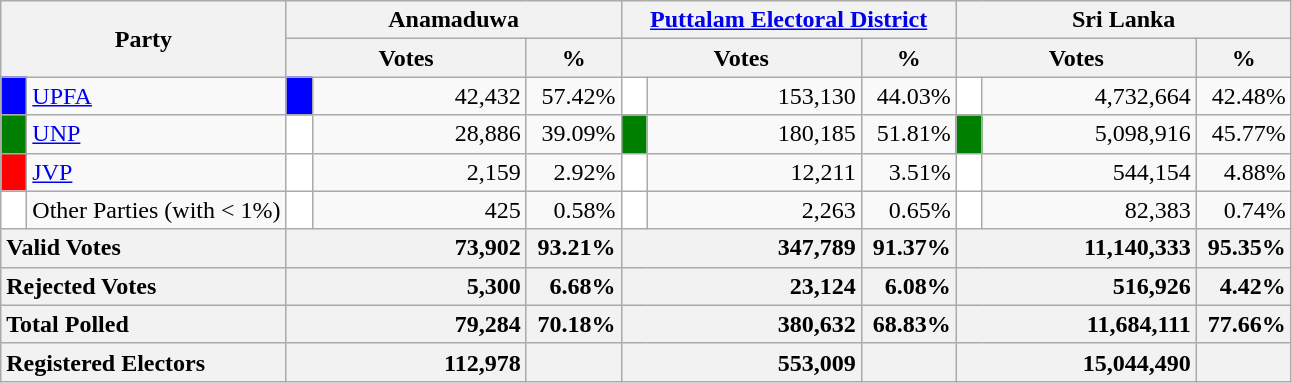<table class="wikitable">
<tr>
<th colspan="2" width="144px"rowspan="2">Party</th>
<th colspan="3" width="216px">Anamaduwa</th>
<th colspan="3" width="216px"><a href='#'>Puttalam Electoral District</a></th>
<th colspan="3" width="216px">Sri Lanka</th>
</tr>
<tr>
<th colspan="2" width="144px">Votes</th>
<th>%</th>
<th colspan="2" width="144px">Votes</th>
<th>%</th>
<th colspan="2" width="144px">Votes</th>
<th>%</th>
</tr>
<tr>
<td style="background-color:blue;" width="10px"></td>
<td style="text-align:left;"><a href='#'>UPFA</a></td>
<td style="background-color:blue;" width="10px"></td>
<td style="text-align:right;">42,432</td>
<td style="text-align:right;">57.42%</td>
<td style="background-color:white;" width="10px"></td>
<td style="text-align:right;">153,130</td>
<td style="text-align:right;">44.03%</td>
<td style="background-color:white;" width="10px"></td>
<td style="text-align:right;">4,732,664</td>
<td style="text-align:right;">42.48%</td>
</tr>
<tr>
<td style="background-color:green;" width="10px"></td>
<td style="text-align:left;"><a href='#'>UNP</a></td>
<td style="background-color:white;" width="10px"></td>
<td style="text-align:right;">28,886</td>
<td style="text-align:right;">39.09%</td>
<td style="background-color:green;" width="10px"></td>
<td style="text-align:right;">180,185</td>
<td style="text-align:right;">51.81%</td>
<td style="background-color:green;" width="10px"></td>
<td style="text-align:right;">5,098,916</td>
<td style="text-align:right;">45.77%</td>
</tr>
<tr>
<td style="background-color:red;" width="10px"></td>
<td style="text-align:left;"><a href='#'>JVP</a></td>
<td style="background-color:white;" width="10px"></td>
<td style="text-align:right;">2,159</td>
<td style="text-align:right;">2.92%</td>
<td style="background-color:white;" width="10px"></td>
<td style="text-align:right;">12,211</td>
<td style="text-align:right;">3.51%</td>
<td style="background-color:white;" width="10px"></td>
<td style="text-align:right;">544,154</td>
<td style="text-align:right;">4.88%</td>
</tr>
<tr>
<td style="background-color:white;" width="10px"></td>
<td style="text-align:left;">Other Parties (with < 1%)</td>
<td style="background-color:white;" width="10px"></td>
<td style="text-align:right;">425</td>
<td style="text-align:right;">0.58%</td>
<td style="background-color:white;" width="10px"></td>
<td style="text-align:right;">2,263</td>
<td style="text-align:right;">0.65%</td>
<td style="background-color:white;" width="10px"></td>
<td style="text-align:right;">82,383</td>
<td style="text-align:right;">0.74%</td>
</tr>
<tr>
<th colspan="2" width="144px"style="text-align:left;">Valid Votes</th>
<th style="text-align:right;"colspan="2" width="144px">73,902</th>
<th style="text-align:right;">93.21%</th>
<th style="text-align:right;"colspan="2" width="144px">347,789</th>
<th style="text-align:right;">91.37%</th>
<th style="text-align:right;"colspan="2" width="144px">11,140,333</th>
<th style="text-align:right;">95.35%</th>
</tr>
<tr>
<th colspan="2" width="144px"style="text-align:left;">Rejected Votes</th>
<th style="text-align:right;"colspan="2" width="144px">5,300</th>
<th style="text-align:right;">6.68%</th>
<th style="text-align:right;"colspan="2" width="144px">23,124</th>
<th style="text-align:right;">6.08%</th>
<th style="text-align:right;"colspan="2" width="144px">516,926</th>
<th style="text-align:right;">4.42%</th>
</tr>
<tr>
<th colspan="2" width="144px"style="text-align:left;">Total Polled</th>
<th style="text-align:right;"colspan="2" width="144px">79,284</th>
<th style="text-align:right;">70.18%</th>
<th style="text-align:right;"colspan="2" width="144px">380,632</th>
<th style="text-align:right;">68.83%</th>
<th style="text-align:right;"colspan="2" width="144px">11,684,111</th>
<th style="text-align:right;">77.66%</th>
</tr>
<tr>
<th colspan="2" width="144px"style="text-align:left;">Registered Electors</th>
<th style="text-align:right;"colspan="2" width="144px">112,978</th>
<th></th>
<th style="text-align:right;"colspan="2" width="144px">553,009</th>
<th></th>
<th style="text-align:right;"colspan="2" width="144px">15,044,490</th>
<th></th>
</tr>
</table>
